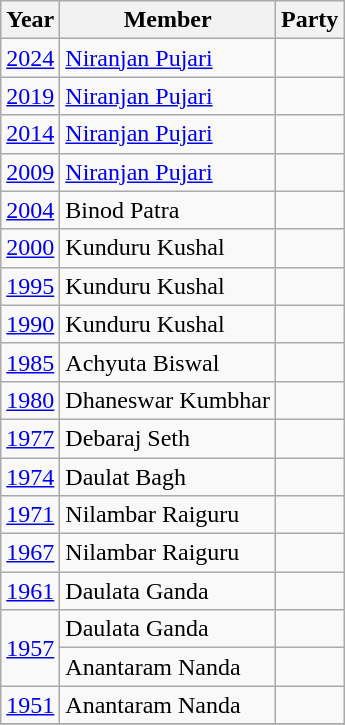<table class="wikitable sortable">
<tr>
<th>Year</th>
<th>Member</th>
<th colspan="2">Party</th>
</tr>
<tr>
<td><a href='#'>2024</a></td>
<td><a href='#'>Niranjan Pujari</a></td>
<td></td>
</tr>
<tr>
<td><a href='#'>2019</a></td>
<td><a href='#'>Niranjan Pujari</a></td>
<td></td>
</tr>
<tr>
<td><a href='#'>2014</a></td>
<td><a href='#'>Niranjan Pujari</a></td>
<td></td>
</tr>
<tr>
<td><a href='#'>2009</a></td>
<td><a href='#'>Niranjan Pujari</a></td>
<td></td>
</tr>
<tr>
<td><a href='#'>2004</a></td>
<td>Binod Patra</td>
<td></td>
</tr>
<tr>
<td><a href='#'>2000</a></td>
<td>Kunduru Kushal</td>
<td></td>
</tr>
<tr>
<td><a href='#'>1995</a></td>
<td>Kunduru Kushal</td>
<td></td>
</tr>
<tr>
<td><a href='#'>1990</a></td>
<td>Kunduru Kushal</td>
<td></td>
</tr>
<tr>
<td><a href='#'>1985</a></td>
<td>Achyuta Biswal</td>
<td></td>
</tr>
<tr>
<td><a href='#'>1980</a></td>
<td>Dhaneswar Kumbhar</td>
<td></td>
</tr>
<tr>
<td><a href='#'>1977</a></td>
<td>Debaraj Seth</td>
<td></td>
</tr>
<tr>
<td><a href='#'>1974</a></td>
<td>Daulat Bagh</td>
<td></td>
</tr>
<tr>
<td><a href='#'>1971</a></td>
<td>Nilambar Raiguru</td>
<td></td>
</tr>
<tr>
<td><a href='#'>1967</a></td>
<td>Nilambar Raiguru</td>
<td></td>
</tr>
<tr>
<td><a href='#'>1961</a></td>
<td>Daulata Ganda</td>
<td></td>
</tr>
<tr>
<td rowspan="2"><a href='#'>1957</a></td>
<td>Daulata Ganda</td>
<td></td>
</tr>
<tr>
<td>Anantaram Nanda</td>
<td></td>
</tr>
<tr>
<td><a href='#'>1951</a></td>
<td>Anantaram Nanda</td>
<td></td>
</tr>
<tr>
</tr>
</table>
